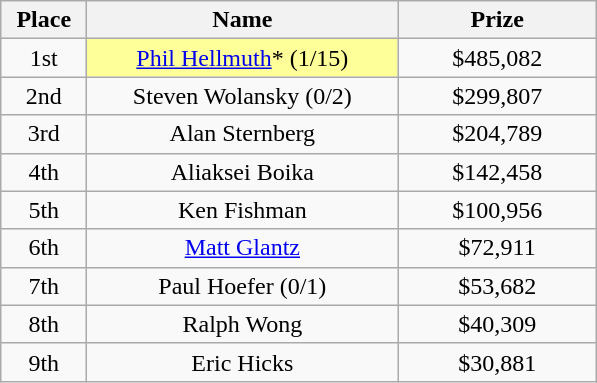<table class="wikitable">
<tr>
<th width="50">Place</th>
<th width="200">Name</th>
<th width="125">Prize</th>
</tr>
<tr>
<td align = "center">1st</td>
<td align = "center" bgcolor="#FFFF99"><a href='#'>Phil Hellmuth</a>* (1/15)</td>
<td align = "center">$485,082</td>
</tr>
<tr>
<td align = "center">2nd</td>
<td align = "center">Steven Wolansky (0/2)</td>
<td align = "center">$299,807</td>
</tr>
<tr>
<td align = "center">3rd</td>
<td align = "center">Alan Sternberg</td>
<td align = "center">$204,789</td>
</tr>
<tr>
<td align = "center">4th</td>
<td align = "center">Aliaksei Boika</td>
<td align = "center">$142,458</td>
</tr>
<tr>
<td align = "center">5th</td>
<td align = "center">Ken Fishman</td>
<td align = "center">$100,956</td>
</tr>
<tr>
<td align = "center">6th</td>
<td align = "center"><a href='#'>Matt Glantz</a></td>
<td align = "center">$72,911</td>
</tr>
<tr>
<td align = "center">7th</td>
<td align = "center">Paul Hoefer (0/1)</td>
<td align = "center">$53,682</td>
</tr>
<tr>
<td align = "center">8th</td>
<td align = "center">Ralph Wong</td>
<td align = "center">$40,309</td>
</tr>
<tr>
<td align = "center">9th</td>
<td align = "center">Eric Hicks</td>
<td align = "center">$30,881</td>
</tr>
</table>
